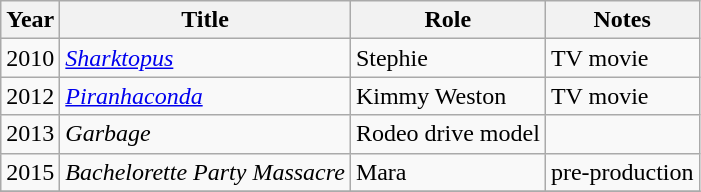<table class="wikitable sortable">
<tr>
<th>Year</th>
<th>Title</th>
<th>Role</th>
<th class="unsortable">Notes</th>
</tr>
<tr>
<td>2010</td>
<td><em><a href='#'>Sharktopus</a></em></td>
<td>Stephie</td>
<td>TV movie</td>
</tr>
<tr>
<td>2012</td>
<td><em><a href='#'>Piranhaconda</a></em></td>
<td>Kimmy Weston</td>
<td>TV movie</td>
</tr>
<tr>
<td>2013</td>
<td><em>Garbage</em></td>
<td>Rodeo drive model</td>
<td></td>
</tr>
<tr>
<td>2015</td>
<td><em>Bachelorette Party Massacre</em></td>
<td>Mara</td>
<td>pre-production</td>
</tr>
<tr>
</tr>
</table>
